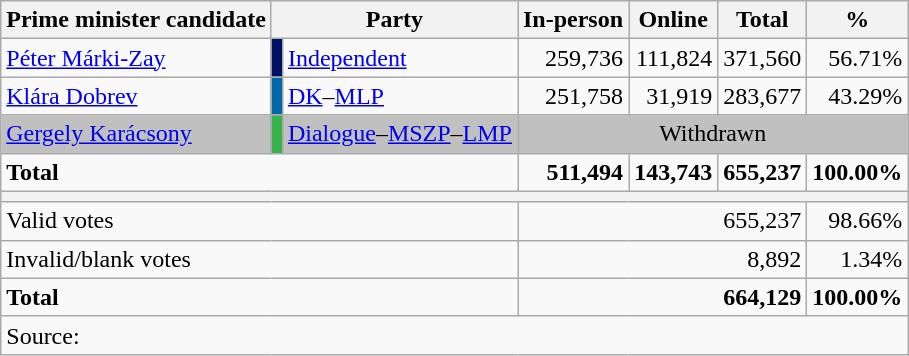<table class=wikitable style=text-align:right>
<tr>
<th>Prime minister candidate</th>
<th colspan=2>Party</th>
<th>In-person</th>
<th>Online</th>
<th>Total</th>
<th>%</th>
</tr>
<tr>
<td align=left><a href='#'>Péter Márki-Zay</a></td>
<td style=background:#001166></td>
<td align=left><a href='#'>Independent</a></td>
<td>259,736</td>
<td>111,824</td>
<td>371,560</td>
<td>56.71%</td>
</tr>
<tr>
<td align=left><a href='#'>Klára Dobrev</a></td>
<td style=background:#0067aa></td>
<td align=left><a href='#'>DK</a>–<a href='#'>MLP</a></td>
<td>251,758</td>
<td>31,919</td>
<td>283,677</td>
<td>43.29%</td>
</tr>
<tr style="background:#C0C0C0;">
<td align=left><a href='#'>Gergely Karácsony</a></td>
<td style="background:#37B34A"></td>
<td align="left"><a href='#'>Dialogue</a>–<a href='#'>MSZP</a>–<a href='#'>LMP</a></td>
<td colspan="4" style=text-align:center>Withdrawn</td>
</tr>
<tr style=font-weight:bold>
<td align=left colspan=3>Total</td>
<td>511,494</td>
<td>143,743</td>
<td>655,237</td>
<td>100.00%</td>
</tr>
<tr>
<th colspan="7"></th>
</tr>
<tr>
<td colspan="3" align="left">Valid votes</td>
<td colspan="3">655,237</td>
<td>98.66%</td>
</tr>
<tr>
<td colspan="3" align="left">Invalid/blank votes</td>
<td colspan="3">8,892</td>
<td>1.34%</td>
</tr>
<tr>
<td align=left colspan=3><strong>Total</strong></td>
<td colspan="3"><strong>664,129</strong></td>
<td><strong>100.00%</strong></td>
</tr>
<tr class=sortbottom>
<td colspan="7" align="left">Source: </td>
</tr>
</table>
